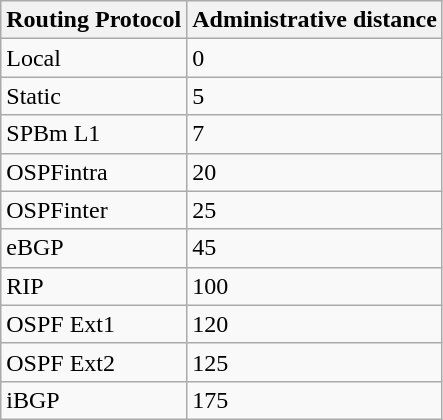<table class="wikitable">
<tr>
<th>Routing Protocol</th>
<th>Administrative distance</th>
</tr>
<tr>
<td>Local</td>
<td>0</td>
</tr>
<tr>
<td>Static</td>
<td>5</td>
</tr>
<tr>
<td>SPBm L1</td>
<td>7</td>
</tr>
<tr>
<td>OSPFintra</td>
<td>20</td>
</tr>
<tr>
<td>OSPFinter</td>
<td>25</td>
</tr>
<tr>
<td>eBGP</td>
<td>45</td>
</tr>
<tr>
<td>RIP</td>
<td>100</td>
</tr>
<tr>
<td>OSPF Ext1</td>
<td>120</td>
</tr>
<tr>
<td>OSPF Ext2</td>
<td>125</td>
</tr>
<tr>
<td>iBGP</td>
<td>175</td>
</tr>
</table>
